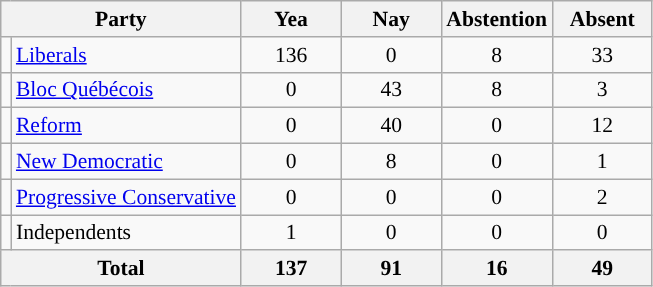<table class="wikitable" align="center" style="text-align:center; font-size:90%">
<tr>
<th colspan="2">Party</th>
<th width=60px>Yea</th>
<th width=60px>Nay</th>
<th width=60px>Abstention</th>
<th width=60px>Absent</th>
</tr>
<tr>
<td style="background:"></td>
<td align="left"><a href='#'>Liberals</a></td>
<td>136</td>
<td>0</td>
<td>8</td>
<td>33</td>
</tr>
<tr>
<td style="background:"></td>
<td align="left"><a href='#'>Bloc Québécois</a></td>
<td>0</td>
<td>43</td>
<td>8</td>
<td>3</td>
</tr>
<tr>
<td style="background:"></td>
<td align="left"><a href='#'>Reform</a></td>
<td>0</td>
<td>40</td>
<td>0</td>
<td>12</td>
</tr>
<tr>
<td style="background:"></td>
<td align="left"><a href='#'>New Democratic</a></td>
<td>0</td>
<td>8</td>
<td>0</td>
<td>1</td>
</tr>
<tr>
<td style="background:"></td>
<td align="left"><a href='#'>Progressive Conservative</a></td>
<td>0</td>
<td>0</td>
<td>0</td>
<td>2</td>
</tr>
<tr>
<td style="background:"></td>
<td align="left">Independents</td>
<td>1</td>
<td>0</td>
<td>0</td>
<td>0</td>
</tr>
<tr>
<th colspan=2>Total</th>
<th>137</th>
<th>91</th>
<th>16</th>
<th>49</th>
</tr>
</table>
